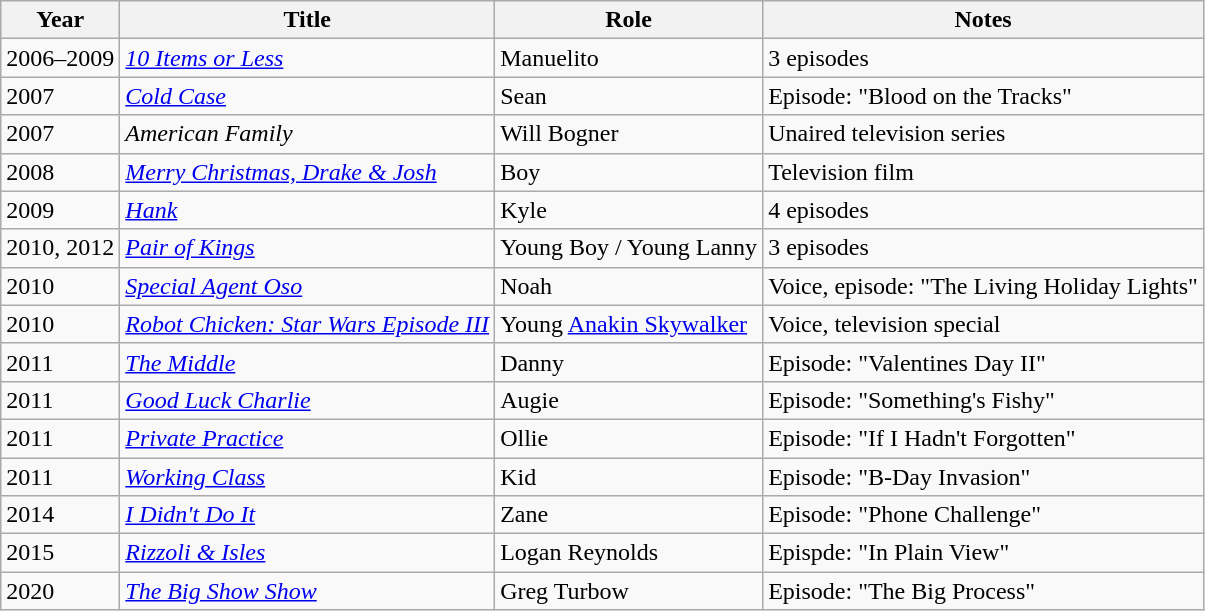<table class=wikitable>
<tr>
<th>Year</th>
<th>Title</th>
<th>Role</th>
<th>Notes</th>
</tr>
<tr>
<td>2006–2009</td>
<td><em><a href='#'>10 Items or Less</a></em></td>
<td>Manuelito</td>
<td>3 episodes</td>
</tr>
<tr>
<td>2007</td>
<td><em><a href='#'>Cold Case</a></em></td>
<td>Sean</td>
<td>Episode: "Blood on the Tracks"</td>
</tr>
<tr>
<td>2007</td>
<td><em>American Family</em></td>
<td>Will Bogner</td>
<td>Unaired television series</td>
</tr>
<tr>
<td>2008</td>
<td><em><a href='#'>Merry Christmas, Drake & Josh</a></em></td>
<td>Boy</td>
<td>Television film</td>
</tr>
<tr>
<td>2009</td>
<td><em><a href='#'>Hank</a></em></td>
<td>Kyle</td>
<td>4 episodes</td>
</tr>
<tr>
<td>2010, 2012</td>
<td><em><a href='#'>Pair of Kings</a></em></td>
<td>Young Boy / Young Lanny</td>
<td>3 episodes</td>
</tr>
<tr>
<td>2010</td>
<td><em><a href='#'>Special Agent Oso</a></em></td>
<td>Noah</td>
<td>Voice, episode: "The Living Holiday Lights"</td>
</tr>
<tr>
<td>2010</td>
<td><em><a href='#'>Robot Chicken: Star Wars Episode III</a></em></td>
<td>Young <a href='#'>Anakin Skywalker</a></td>
<td>Voice, television special</td>
</tr>
<tr>
<td>2011</td>
<td><em><a href='#'>The Middle</a></em></td>
<td>Danny</td>
<td>Episode: "Valentines Day II"</td>
</tr>
<tr>
<td>2011</td>
<td><em><a href='#'>Good Luck Charlie</a></em></td>
<td>Augie</td>
<td>Episode: "Something's Fishy"</td>
</tr>
<tr>
<td>2011</td>
<td><em><a href='#'>Private Practice</a></em></td>
<td>Ollie</td>
<td>Episode: "If I Hadn't Forgotten"</td>
</tr>
<tr>
<td>2011</td>
<td><em><a href='#'>Working Class</a></em></td>
<td>Kid</td>
<td>Episode: "B-Day Invasion"</td>
</tr>
<tr>
<td>2014</td>
<td><em><a href='#'>I Didn't Do It</a></em></td>
<td>Zane</td>
<td>Episode: "Phone Challenge"</td>
</tr>
<tr>
<td>2015</td>
<td><em><a href='#'>Rizzoli & Isles</a></em></td>
<td>Logan Reynolds</td>
<td>Epispde: "In Plain View"</td>
</tr>
<tr>
<td>2020</td>
<td><em><a href='#'>The Big Show Show</a></em></td>
<td>Greg Turbow</td>
<td>Episode: "The Big Process"</td>
</tr>
</table>
